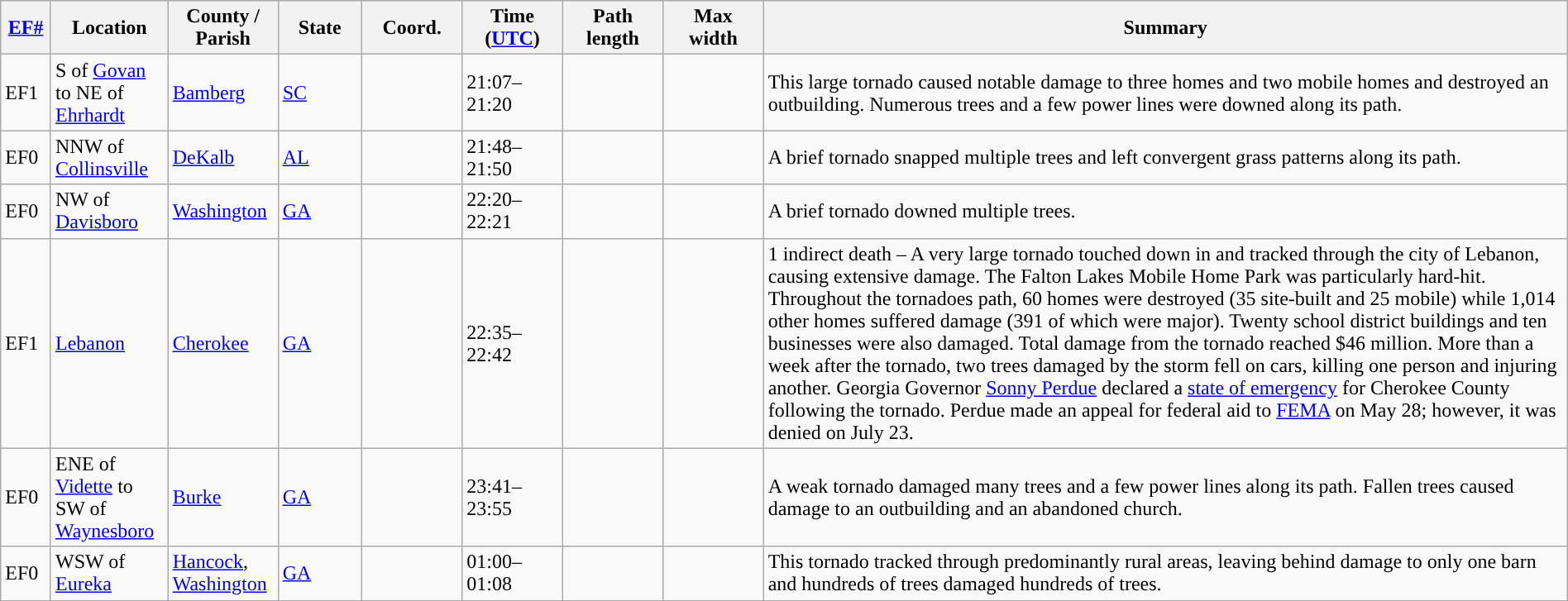<table class="wikitable sortable" style="width:100%;">
<tr>
<th scope="col" width="3%" align="center"><a href='#'>EF#</a></th>
<th scope="col" width="7%" align="center" class="unsortable">Location</th>
<th scope="col" width="6%" align="center" class="unsortable">County / Parish</th>
<th scope="col" width="5%" align="center">State</th>
<th scope="col" width="6%" align="center">Coord.</th>
<th scope="col" width="6%" align="center">Time (<a href='#'>UTC</a>)</th>
<th scope="col" width="6%" align="center">Path length</th>
<th scope="col" width="6%" align="center">Max width</th>
<th scope="col" width="48%" class="unsortable" align="center">Summary</th>
</tr>
<tr>
<td>EF1</td>
<td>S of <a href='#'>Govan</a> to NE of <a href='#'>Ehrhardt</a></td>
<td><a href='#'>Bamberg</a></td>
<td><a href='#'>SC</a></td>
<td></td>
<td>21:07–21:20</td>
<td></td>
<td></td>
<td>This large tornado caused notable damage to three homes and two mobile homes and destroyed an outbuilding. Numerous trees and a few power lines were downed along its path.</td>
</tr>
<tr>
<td>EF0</td>
<td>NNW of <a href='#'>Collinsville</a></td>
<td><a href='#'>DeKalb</a></td>
<td><a href='#'>AL</a></td>
<td></td>
<td>21:48–21:50</td>
<td></td>
<td></td>
<td>A brief tornado snapped multiple trees and left convergent grass patterns along its path.</td>
</tr>
<tr>
<td>EF0</td>
<td>NW of <a href='#'>Davisboro</a></td>
<td><a href='#'>Washington</a></td>
<td><a href='#'>GA</a></td>
<td></td>
<td>22:20–22:21</td>
<td></td>
<td></td>
<td>A brief tornado downed multiple trees.</td>
</tr>
<tr>
<td>EF1</td>
<td><a href='#'>Lebanon</a></td>
<td><a href='#'>Cherokee</a></td>
<td><a href='#'>GA</a></td>
<td></td>
<td>22:35–22:42</td>
<td></td>
<td></td>
<td>1 indirect death – A very large tornado touched down in and tracked through the city of Lebanon, causing extensive damage. The Falton Lakes Mobile Home Park was particularly hard-hit. Throughout the tornadoes path, 60 homes were destroyed (35 site-built and 25 mobile) while 1,014 other homes suffered damage (391 of which were major). Twenty school district buildings and ten businesses were also damaged. Total damage from the tornado reached $46 million. More than a week after the tornado, two trees damaged by the storm fell on cars, killing one person and injuring another. Georgia Governor <a href='#'>Sonny Perdue</a> declared a <a href='#'>state of emergency</a> for Cherokee County following the tornado. Perdue made an appeal for federal aid to <a href='#'>FEMA</a> on May 28; however, it was denied on July 23.</td>
</tr>
<tr>
<td>EF0</td>
<td>ENE of <a href='#'>Vidette</a> to SW of <a href='#'>Waynesboro</a></td>
<td><a href='#'>Burke</a></td>
<td><a href='#'>GA</a></td>
<td></td>
<td>23:41–23:55</td>
<td></td>
<td></td>
<td>A weak tornado damaged many trees and a few power lines along its path. Fallen trees caused damage to an outbuilding and an abandoned church.</td>
</tr>
<tr>
<td>EF0</td>
<td>WSW of <a href='#'>Eureka</a></td>
<td><a href='#'>Hancock</a>, <a href='#'>Washington</a></td>
<td><a href='#'>GA</a></td>
<td></td>
<td>01:00–01:08</td>
<td></td>
<td></td>
<td>This tornado tracked through predominantly rural areas, leaving behind damage to only one barn and hundreds of trees damaged hundreds of trees.</td>
</tr>
<tr>
</tr>
</table>
